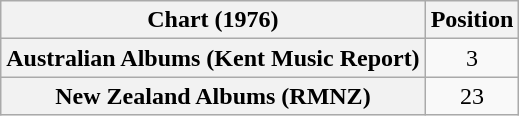<table class="wikitable sortable plainrowheaders" style="text-align:center">
<tr>
<th scope="col">Chart (1976)</th>
<th scope="col">Position</th>
</tr>
<tr>
<th scope="row">Australian Albums (Kent Music Report)</th>
<td>3</td>
</tr>
<tr>
<th scope="row">New Zealand Albums (RMNZ)</th>
<td>23</td>
</tr>
</table>
